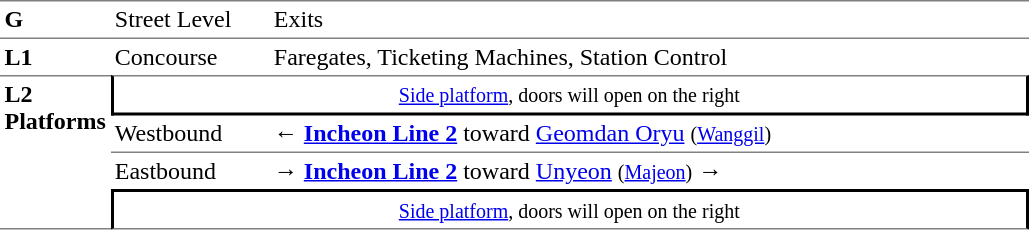<table table border=0 cellspacing=0 cellpadding=3>
<tr>
<td style="border-top:solid 1px gray;border-bottom:solid 1px gray;" width=50 valign=top><strong>G</strong></td>
<td style="border-top:solid 1px gray;border-bottom:solid 1px gray;" width=100 valign=top>Street Level</td>
<td style="border-top:solid 1px gray;border-bottom:solid 1px gray;" width=400 valign=top>Exits</td>
</tr>
<tr>
<td style="border-bottom:solid 0 gray;" width=50 valign=top><strong>L1</strong></td>
<td style="border-bottom:solid 0 gray;" width=100 valign=top>Concourse</td>
<td style="border-bottom:solid 0 gray;" width=500 valign=top>Faregates, Ticketing Machines, Station Control</td>
</tr>
<tr>
<td style="border-top:solid 1px gray;border-bottom:solid 1px gray;" rowspan=4 valign=top><strong>L2<br>Platforms</strong></td>
<td style="border-top:solid 1px gray;border-right:solid 2px black;border-left:solid 2px black;border-bottom:solid 2px black;text-align:center;" colspan=2><small><a href='#'>Side platform</a>, doors will open on the right</small></td>
</tr>
<tr>
<td style="border-bottom:solid 1px gray;">Westbound</td>
<td style="border-bottom:solid 1px gray;">← <a href='#'><span><strong>Incheon Line 2</strong></span></a> toward <a href='#'>Geomdan Oryu</a> <small>(<a href='#'>Wanggil</a>)</small></td>
</tr>
<tr>
<td>Eastbound</td>
<td><span>→</span> <a href='#'><span><strong>Incheon Line 2</strong></span></a> toward <a href='#'>Unyeon</a> <small>(<a href='#'>Majeon</a>)</small> →</td>
</tr>
<tr>
<td style="border-top:solid 2px black;border-right:solid 2px black;border-left:solid 2px black;border-bottom:solid 1px gray;text-align:center;" colspan=2><small><a href='#'>Side platform</a>, doors will open on the right</small></td>
</tr>
</table>
